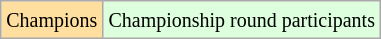<table class="wikitable" align="center">
<tr>
<td bgcolor="#ffdf9f"><small>Champions</small></td>
<td bgcolor="#ddffdd"><small>Championship round participants</small></td>
</tr>
</table>
